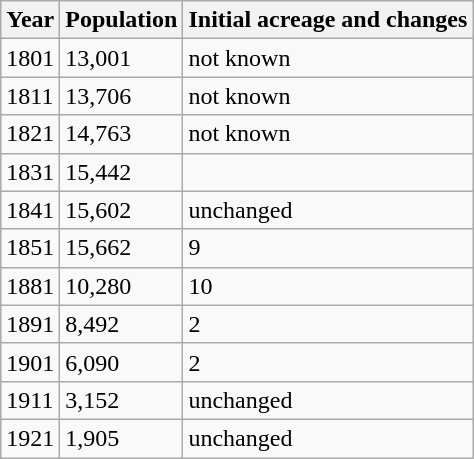<table class=wikitable>
<tr>
<th>Year</th>
<th>Population</th>
<th>Initial acreage and changes</th>
</tr>
<tr>
<td>1801</td>
<td>13,001</td>
<td>not known</td>
</tr>
<tr>
<td>1811</td>
<td>13,706</td>
<td>not known</td>
</tr>
<tr>
<td>1821</td>
<td>14,763</td>
<td>not known</td>
</tr>
<tr>
<td>1831</td>
<td>15,442</td>
<td></td>
</tr>
<tr>
<td>1841</td>
<td>15,602</td>
<td>unchanged</td>
</tr>
<tr>
<td>1851</td>
<td>15,662</td>
<td>9</td>
</tr>
<tr>
<td>1881</td>
<td>10,280</td>
<td>10</td>
</tr>
<tr>
<td>1891</td>
<td>8,492</td>
<td>2</td>
</tr>
<tr>
<td>1901</td>
<td>6,090</td>
<td>2</td>
</tr>
<tr>
<td>1911</td>
<td>3,152</td>
<td>unchanged</td>
</tr>
<tr>
<td>1921</td>
<td>1,905</td>
<td>unchanged</td>
</tr>
</table>
